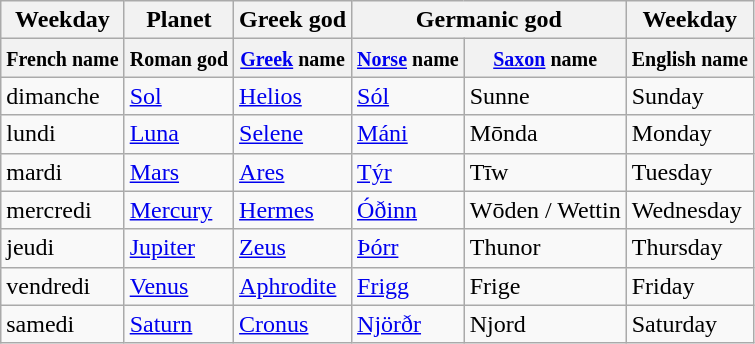<table class="wikitable">
<tr>
<th>Weekday</th>
<th>Planet</th>
<th>Greek god</th>
<th colspan="2">Germanic god</th>
<th>Weekday</th>
</tr>
<tr>
<th><small>French name</small></th>
<th><small>Roman god</small></th>
<th><small><a href='#'>Greek</a> name</small></th>
<th><small><a href='#'>Norse</a> name</small></th>
<th><small><a href='#'>Saxon</a> name</small></th>
<th><small>English name</small></th>
</tr>
<tr>
<td>dimanche</td>
<td><a href='#'>Sol</a></td>
<td><a href='#'>Helios</a></td>
<td><a href='#'>Sól</a></td>
<td>Sunne</td>
<td>Sunday</td>
</tr>
<tr>
<td>lundi</td>
<td><a href='#'>Luna</a></td>
<td><a href='#'>Selene</a></td>
<td><a href='#'>Máni</a></td>
<td>Mōnda</td>
<td>Monday</td>
</tr>
<tr>
<td>mardi</td>
<td><a href='#'>Mars</a></td>
<td><a href='#'>Ares</a></td>
<td><a href='#'>Týr</a></td>
<td>Tīw</td>
<td>Tuesday</td>
</tr>
<tr>
<td>mercredi</td>
<td><a href='#'>Mercury</a></td>
<td><a href='#'>Hermes</a></td>
<td><a href='#'>Óðinn</a></td>
<td>Wōden / Wettin</td>
<td>Wednesday</td>
</tr>
<tr>
<td>jeudi</td>
<td><a href='#'>Jupiter</a></td>
<td><a href='#'>Zeus</a></td>
<td><a href='#'>Þórr</a></td>
<td>Thunor</td>
<td>Thursday</td>
</tr>
<tr>
<td>vendredi</td>
<td><a href='#'>Venus</a></td>
<td><a href='#'>Aphrodite</a></td>
<td><a href='#'>Frigg</a></td>
<td>Frige</td>
<td>Friday</td>
</tr>
<tr>
<td>samedi</td>
<td><a href='#'>Saturn</a></td>
<td><a href='#'>Cronus</a></td>
<td><a href='#'>Njörðr</a></td>
<td>Njord</td>
<td>Saturday</td>
</tr>
</table>
